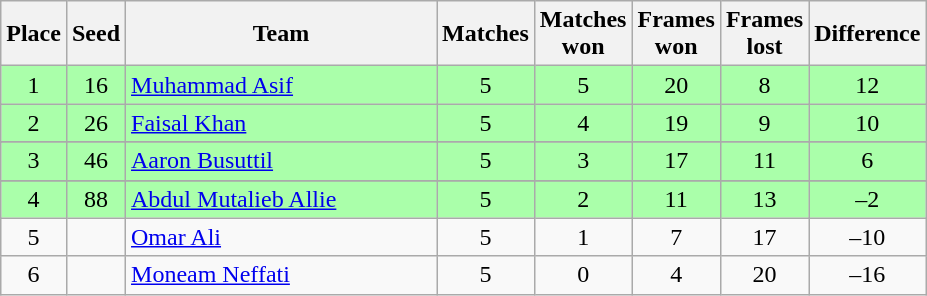<table class="wikitable" style="text-align: center;">
<tr>
<th width=20>Place</th>
<th width=20>Seed</th>
<th width=200>Team</th>
<th width=20>Matches</th>
<th width=20>Matches won</th>
<th width=20>Frames won</th>
<th width=20>Frames lost</th>
<th width=20>Difference</th>
</tr>
<tr style="background:#aaffaa;">
<td>1</td>
<td>16</td>
<td style="text-align:left;"> <a href='#'>Muhammad Asif</a></td>
<td>5</td>
<td>5</td>
<td>20</td>
<td>8</td>
<td>12</td>
</tr>
<tr style="background:#aaffaa;">
<td>2</td>
<td>26</td>
<td style="text-align:left;"> <a href='#'>Faisal Khan</a></td>
<td>5</td>
<td>4</td>
<td>19</td>
<td>9</td>
<td>10</td>
</tr>
<tr>
</tr>
<tr style="background:#aaffaa;">
<td>3</td>
<td>46</td>
<td style="text-align:left;"> <a href='#'>Aaron Busuttil</a></td>
<td>5</td>
<td>3</td>
<td>17</td>
<td>11</td>
<td>6</td>
</tr>
<tr>
</tr>
<tr style="background:#aaffaa;">
<td>4</td>
<td>88</td>
<td style="text-align:left;"> <a href='#'>Abdul Mutalieb Allie</a></td>
<td>5</td>
<td>2</td>
<td>11</td>
<td>13</td>
<td>–2</td>
</tr>
<tr>
<td>5</td>
<td></td>
<td style="text-align:left;"> <a href='#'>Omar Ali</a></td>
<td>5</td>
<td>1</td>
<td>7</td>
<td>17</td>
<td>–10</td>
</tr>
<tr>
<td>6</td>
<td></td>
<td style="text-align:left;"> <a href='#'>Moneam Neffati</a></td>
<td>5</td>
<td>0</td>
<td>4</td>
<td>20</td>
<td>–16</td>
</tr>
</table>
